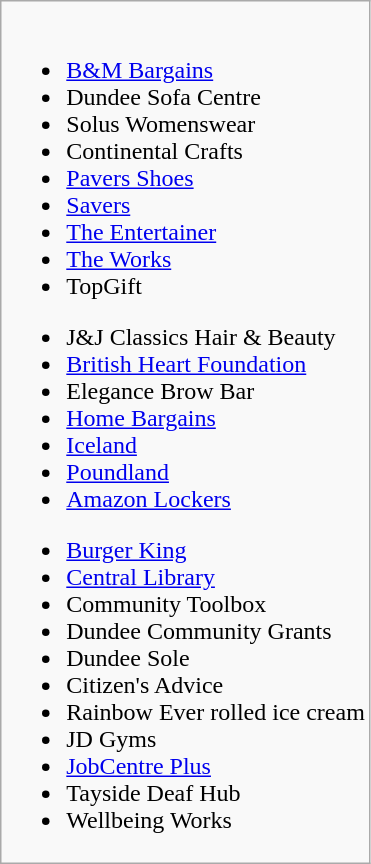<table class="wikitable">
<tr>
<td><br><ul><li><a href='#'>B&M Bargains</a></li><li>Dundee Sofa Centre</li><li>Solus Womenswear</li><li>Continental Crafts</li><li><a href='#'>Pavers Shoes</a></li><li><a href='#'>Savers</a></li><li><a href='#'>The Entertainer</a></li><li><a href='#'>The Works</a></li><li>TopGift</li></ul><ul><li>J&J Classics Hair & Beauty</li><li><a href='#'>British Heart Foundation</a></li><li>Elegance Brow Bar</li><li><a href='#'>Home Bargains</a></li><li><a href='#'>Iceland</a></li><li><a href='#'>Poundland</a></li><li><a href='#'>Amazon Lockers</a></li></ul><ul><li><a href='#'>Burger King</a></li><li><a href='#'>Central Library</a></li><li>Community Toolbox</li><li>Dundee Community Grants</li><li>Dundee Sole</li><li>Citizen's Advice</li><li>Rainbow Ever rolled ice cream</li><li>JD Gyms</li><li><a href='#'>JobCentre Plus</a></li><li>Tayside Deaf Hub</li><li>Wellbeing Works</li></ul></td>
</tr>
</table>
